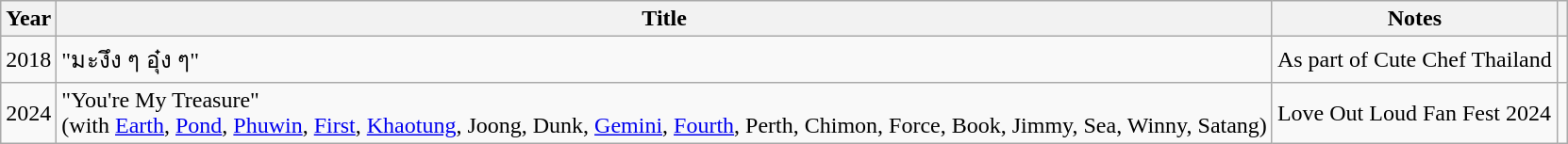<table class="wikitable sortable plainrowheaders">
<tr>
<th scope="col">Year</th>
<th scope="col">Title</th>
<th scope="col" class="unsortable">Notes</th>
<th scope="col" class="unsortable"></th>
</tr>
<tr>
<td>2018</td>
<td>"มะงึง ๆ อุ๋ง ๆ"</td>
<td>As part of Cute Chef Thailand</td>
<td></td>
</tr>
<tr>
<td>2024</td>
<td>"You're My Treasure"<br><span>(with <a href='#'>Earth</a>, <a href='#'>Pond</a>, <a href='#'>Phuwin</a>, <a href='#'>First</a>, <a href='#'>Khaotung</a>, Joong, Dunk, <a href='#'>Gemini</a>, <a href='#'>Fourth</a>, Perth, Chimon, Force, Book, Jimmy, Sea, Winny, Satang)</span></td>
<td>Love Out Loud Fan Fest 2024</td>
<td></td>
</tr>
</table>
